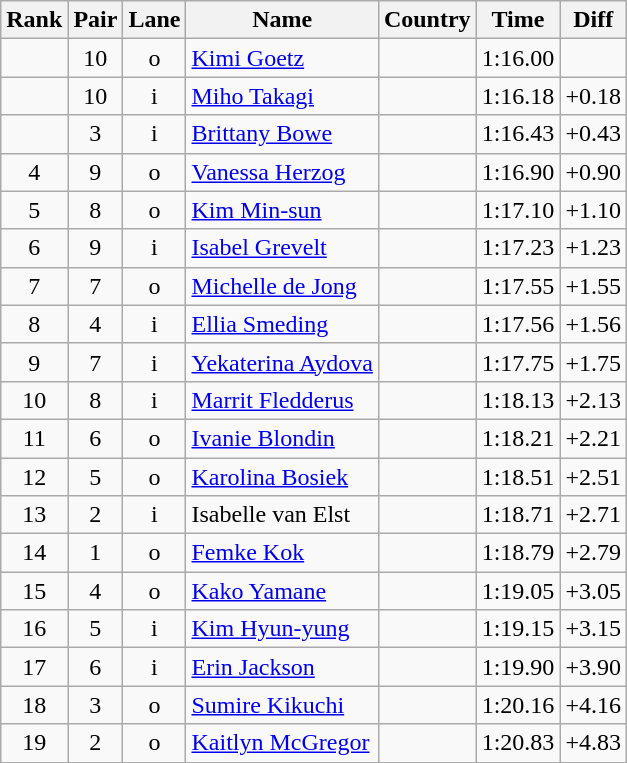<table class="wikitable sortable" style="text-align:center">
<tr>
<th>Rank</th>
<th>Pair</th>
<th>Lane</th>
<th>Name</th>
<th>Country</th>
<th>Time</th>
<th>Diff</th>
</tr>
<tr>
<td></td>
<td>10</td>
<td>o</td>
<td align=left><a href='#'>Kimi Goetz</a></td>
<td align=left></td>
<td>1:16.00</td>
</tr>
<tr>
<td></td>
<td>10</td>
<td>i</td>
<td align=left><a href='#'>Miho Takagi</a></td>
<td align=left></td>
<td>1:16.18</td>
<td>+0.18</td>
</tr>
<tr>
<td></td>
<td>3</td>
<td>i</td>
<td align=left><a href='#'>Brittany Bowe</a></td>
<td align=left></td>
<td>1:16.43</td>
<td>+0.43</td>
</tr>
<tr>
<td>4</td>
<td>9</td>
<td>o</td>
<td align=left><a href='#'>Vanessa Herzog</a></td>
<td align=left></td>
<td>1:16.90</td>
<td>+0.90</td>
</tr>
<tr>
<td>5</td>
<td>8</td>
<td>o</td>
<td align=left><a href='#'>Kim Min-sun</a></td>
<td align=left></td>
<td>1:17.10</td>
<td>+1.10</td>
</tr>
<tr>
<td>6</td>
<td>9</td>
<td>i</td>
<td align=left><a href='#'>Isabel Grevelt</a></td>
<td align=left></td>
<td>1:17.23</td>
<td>+1.23</td>
</tr>
<tr>
<td>7</td>
<td>7</td>
<td>o</td>
<td align=left><a href='#'>Michelle de Jong</a></td>
<td align=left></td>
<td>1:17.55</td>
<td>+1.55</td>
</tr>
<tr>
<td>8</td>
<td>4</td>
<td>i</td>
<td align=left><a href='#'>Ellia Smeding</a></td>
<td align=left></td>
<td>1:17.56</td>
<td>+1.56</td>
</tr>
<tr>
<td>9</td>
<td>7</td>
<td>i</td>
<td align=left><a href='#'>Yekaterina Aydova</a></td>
<td align=left></td>
<td>1:17.75</td>
<td>+1.75</td>
</tr>
<tr>
<td>10</td>
<td>8</td>
<td>i</td>
<td align=left><a href='#'>Marrit Fledderus</a></td>
<td align=left></td>
<td>1:18.13</td>
<td>+2.13</td>
</tr>
<tr>
<td>11</td>
<td>6</td>
<td>o</td>
<td align=left><a href='#'>Ivanie Blondin</a></td>
<td align=left></td>
<td>1:18.21</td>
<td>+2.21</td>
</tr>
<tr>
<td>12</td>
<td>5</td>
<td>o</td>
<td align=left><a href='#'>Karolina Bosiek</a></td>
<td align=left></td>
<td>1:18.51</td>
<td>+2.51</td>
</tr>
<tr>
<td>13</td>
<td>2</td>
<td>i</td>
<td align=left>Isabelle van Elst</td>
<td align=left></td>
<td>1:18.71</td>
<td>+2.71</td>
</tr>
<tr>
<td>14</td>
<td>1</td>
<td>o</td>
<td align=left><a href='#'>Femke Kok</a></td>
<td align=left></td>
<td>1:18.79</td>
<td>+2.79</td>
</tr>
<tr>
<td>15</td>
<td>4</td>
<td>o</td>
<td align=left><a href='#'>Kako Yamane</a></td>
<td align=left></td>
<td>1:19.05</td>
<td>+3.05</td>
</tr>
<tr>
<td>16</td>
<td>5</td>
<td>i</td>
<td align=left><a href='#'>Kim Hyun-yung</a></td>
<td align=left></td>
<td>1:19.15</td>
<td>+3.15</td>
</tr>
<tr>
<td>17</td>
<td>6</td>
<td>i</td>
<td align=left><a href='#'>Erin Jackson</a></td>
<td align=left></td>
<td>1:19.90</td>
<td>+3.90</td>
</tr>
<tr>
<td>18</td>
<td>3</td>
<td>o</td>
<td align=left><a href='#'>Sumire Kikuchi</a></td>
<td align=left></td>
<td>1:20.16</td>
<td>+4.16</td>
</tr>
<tr>
<td>19</td>
<td>2</td>
<td>o</td>
<td align=left><a href='#'>Kaitlyn McGregor</a></td>
<td align=left></td>
<td>1:20.83</td>
<td>+4.83</td>
</tr>
</table>
